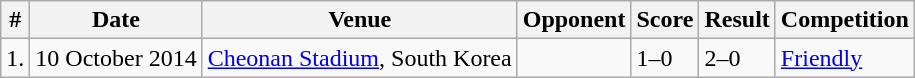<table class="wikitable">
<tr>
<th>#</th>
<th>Date</th>
<th>Venue</th>
<th>Opponent</th>
<th>Score</th>
<th>Result</th>
<th>Competition</th>
</tr>
<tr>
<td>1.</td>
<td>10 October 2014</td>
<td><a href='#'>Cheonan Stadium</a>, South Korea</td>
<td></td>
<td>1–0</td>
<td>2–0</td>
<td><a href='#'>Friendly</a></td>
</tr>
</table>
